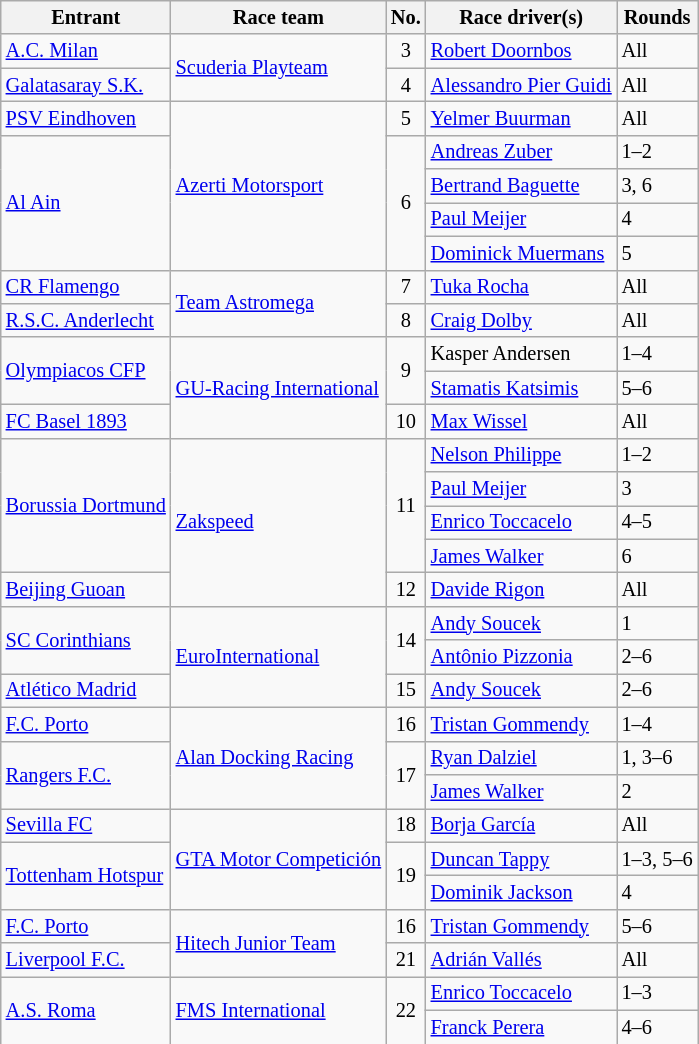<table class="wikitable" style="font-size: 85%;">
<tr>
<th>Entrant</th>
<th>Race team</th>
<th>No.</th>
<th>Race driver(s)</th>
<th>Rounds</th>
</tr>
<tr>
<td> <a href='#'>A.C. Milan</a></td>
<td rowspan=2> <a href='#'>Scuderia Playteam</a></td>
<td align="center">3</td>
<td> <a href='#'>Robert Doornbos</a></td>
<td>All</td>
</tr>
<tr>
<td> <a href='#'>Galatasaray S.K.</a></td>
<td align="center">4</td>
<td> <a href='#'>Alessandro Pier Guidi</a></td>
<td>All</td>
</tr>
<tr>
<td> <a href='#'>PSV Eindhoven</a></td>
<td rowspan=5> <a href='#'>Azerti Motorsport</a></td>
<td align="center">5</td>
<td> <a href='#'>Yelmer Buurman</a></td>
<td>All</td>
</tr>
<tr>
<td rowspan=4> <a href='#'>Al Ain</a></td>
<td rowspan=4 align="center">6</td>
<td> <a href='#'>Andreas Zuber</a></td>
<td>1–2</td>
</tr>
<tr>
<td> <a href='#'>Bertrand Baguette</a></td>
<td>3, 6</td>
</tr>
<tr>
<td> <a href='#'>Paul Meijer</a></td>
<td>4</td>
</tr>
<tr>
<td> <a href='#'>Dominick Muermans</a></td>
<td>5</td>
</tr>
<tr>
<td> <a href='#'>CR Flamengo</a></td>
<td rowspan=2> <a href='#'>Team Astromega</a></td>
<td align="center">7</td>
<td> <a href='#'>Tuka Rocha</a></td>
<td>All</td>
</tr>
<tr>
<td> <a href='#'>R.S.C. Anderlecht</a></td>
<td align="center">8</td>
<td> <a href='#'>Craig Dolby</a></td>
<td>All</td>
</tr>
<tr>
<td rowspan=2> <a href='#'>Olympiacos CFP</a></td>
<td rowspan=3> <a href='#'>GU-Racing International</a></td>
<td rowspan=2 align="center">9</td>
<td> Kasper Andersen</td>
<td>1–4</td>
</tr>
<tr>
<td> <a href='#'>Stamatis Katsimis</a></td>
<td>5–6</td>
</tr>
<tr>
<td> <a href='#'>FC Basel 1893</a></td>
<td align="center">10</td>
<td> <a href='#'>Max Wissel</a></td>
<td>All</td>
</tr>
<tr>
<td rowspan=4> <a href='#'>Borussia Dortmund</a></td>
<td rowspan=5> <a href='#'>Zakspeed</a></td>
<td rowspan=4 align="center">11</td>
<td>  <a href='#'>Nelson Philippe</a></td>
<td>1–2</td>
</tr>
<tr>
<td> <a href='#'>Paul Meijer</a></td>
<td>3</td>
</tr>
<tr>
<td> <a href='#'>Enrico Toccacelo</a></td>
<td>4–5</td>
</tr>
<tr>
<td> <a href='#'>James Walker</a></td>
<td>6</td>
</tr>
<tr>
<td> <a href='#'>Beijing Guoan</a></td>
<td align="center">12</td>
<td> <a href='#'>Davide Rigon</a></td>
<td>All</td>
</tr>
<tr>
<td rowspan=2> <a href='#'>SC Corinthians</a></td>
<td rowspan=3> <a href='#'>EuroInternational</a></td>
<td rowspan=2 align="center">14</td>
<td> <a href='#'>Andy Soucek</a></td>
<td>1</td>
</tr>
<tr>
<td> <a href='#'>Antônio Pizzonia</a></td>
<td>2–6</td>
</tr>
<tr>
<td> <a href='#'>Atlético Madrid</a></td>
<td align="center">15</td>
<td> <a href='#'>Andy Soucek</a></td>
<td>2–6</td>
</tr>
<tr>
<td> <a href='#'>F.C. Porto</a></td>
<td rowspan=3> <a href='#'>Alan Docking Racing</a></td>
<td align="center">16</td>
<td> <a href='#'>Tristan Gommendy</a></td>
<td>1–4</td>
</tr>
<tr>
<td rowspan=2> <a href='#'>Rangers F.C.</a></td>
<td rowspan=2 align="center">17</td>
<td> <a href='#'>Ryan Dalziel</a></td>
<td>1, 3–6</td>
</tr>
<tr>
<td> <a href='#'>James Walker</a></td>
<td>2</td>
</tr>
<tr>
<td> <a href='#'>Sevilla FC</a></td>
<td rowspan=3> <a href='#'>GTA Motor Competición</a></td>
<td align="center">18</td>
<td> <a href='#'>Borja García</a></td>
<td>All</td>
</tr>
<tr>
<td rowspan=2> <a href='#'>Tottenham Hotspur</a></td>
<td rowspan=2 align="center">19</td>
<td> <a href='#'>Duncan Tappy</a></td>
<td>1–3, 5–6</td>
</tr>
<tr>
<td> <a href='#'>Dominik Jackson</a></td>
<td>4</td>
</tr>
<tr>
<td> <a href='#'>F.C. Porto</a></td>
<td rowspan=2> <a href='#'>Hitech Junior Team</a></td>
<td align="center">16</td>
<td> <a href='#'>Tristan Gommendy</a></td>
<td>5–6</td>
</tr>
<tr>
<td> <a href='#'>Liverpool F.C.</a></td>
<td align="center">21</td>
<td> <a href='#'>Adrián Vallés</a></td>
<td>All</td>
</tr>
<tr>
<td rowspan=2> <a href='#'>A.S. Roma</a></td>
<td rowspan=2> <a href='#'>FMS International</a></td>
<td rowspan=2 align="center">22</td>
<td> <a href='#'>Enrico Toccacelo</a></td>
<td>1–3</td>
</tr>
<tr>
<td> <a href='#'>Franck Perera</a></td>
<td>4–6</td>
</tr>
</table>
